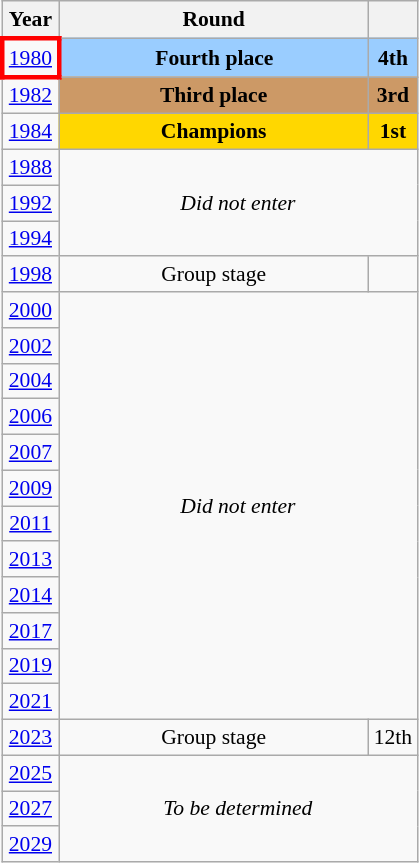<table class="wikitable" style="text-align: center; font-size:90%">
<tr>
<th>Year</th>
<th style="width:200px">Round</th>
<th></th>
</tr>
<tr>
<td style="border: 3px solid red"><a href='#'>1980</a></td>
<td bgcolor="9acdff"><strong>Fourth place</strong></td>
<td bgcolor="9acdff"><strong>4th</strong></td>
</tr>
<tr>
<td><a href='#'>1982</a></td>
<td bgcolor="cc9966"><strong>Third place</strong></td>
<td bgcolor="cc9966"><strong>3rd</strong></td>
</tr>
<tr>
<td><a href='#'>1984</a></td>
<td bgcolor=Gold><strong>Champions</strong></td>
<td bgcolor=Gold><strong>1st</strong></td>
</tr>
<tr>
<td><a href='#'>1988</a></td>
<td colspan="2" rowspan="3"><em>Did not enter</em></td>
</tr>
<tr>
<td><a href='#'>1992</a></td>
</tr>
<tr>
<td><a href='#'>1994</a></td>
</tr>
<tr>
<td><a href='#'>1998</a></td>
<td>Group stage</td>
<td></td>
</tr>
<tr>
<td><a href='#'>2000</a></td>
<td colspan="2" rowspan="12"><em>Did not enter</em></td>
</tr>
<tr>
<td><a href='#'>2002</a></td>
</tr>
<tr>
<td><a href='#'>2004</a></td>
</tr>
<tr>
<td><a href='#'>2006</a></td>
</tr>
<tr>
<td><a href='#'>2007</a></td>
</tr>
<tr>
<td><a href='#'>2009</a></td>
</tr>
<tr>
<td><a href='#'>2011</a></td>
</tr>
<tr>
<td><a href='#'>2013</a></td>
</tr>
<tr>
<td><a href='#'>2014</a></td>
</tr>
<tr>
<td><a href='#'>2017</a></td>
</tr>
<tr>
<td><a href='#'>2019</a></td>
</tr>
<tr>
<td><a href='#'>2021</a></td>
</tr>
<tr>
<td><a href='#'>2023</a></td>
<td>Group stage</td>
<td>12th</td>
</tr>
<tr>
<td><a href='#'>2025</a></td>
<td colspan="2" rowspan="3"><em>To be determined</em></td>
</tr>
<tr>
<td><a href='#'>2027</a></td>
</tr>
<tr>
<td><a href='#'>2029</a></td>
</tr>
</table>
